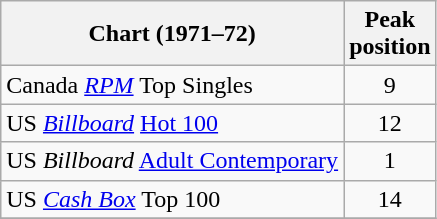<table class="wikitable sortable">
<tr>
<th>Chart (1971–72)</th>
<th>Peak<br>position</th>
</tr>
<tr>
<td>Canada <em><a href='#'>RPM</a></em> Top Singles</td>
<td style="text-align:center;">9</td>
</tr>
<tr>
<td>US <em><a href='#'>Billboard</a></em> <a href='#'>Hot 100</a></td>
<td style="text-align:center;">12</td>
</tr>
<tr>
<td>US <em>Billboard</em> <a href='#'>Adult Contemporary</a></td>
<td style="text-align:center;">1</td>
</tr>
<tr>
<td>US <a href='#'><em>Cash Box</em></a> Top 100</td>
<td align="center">14</td>
</tr>
<tr>
</tr>
</table>
